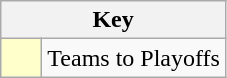<table class="wikitable" style="text-align: center;">
<tr>
<th colspan=2>Key</th>
</tr>
<tr>
<td style="background:#ffffcc; width:20px;"></td>
<td align=left>Teams to Playoffs</td>
</tr>
</table>
